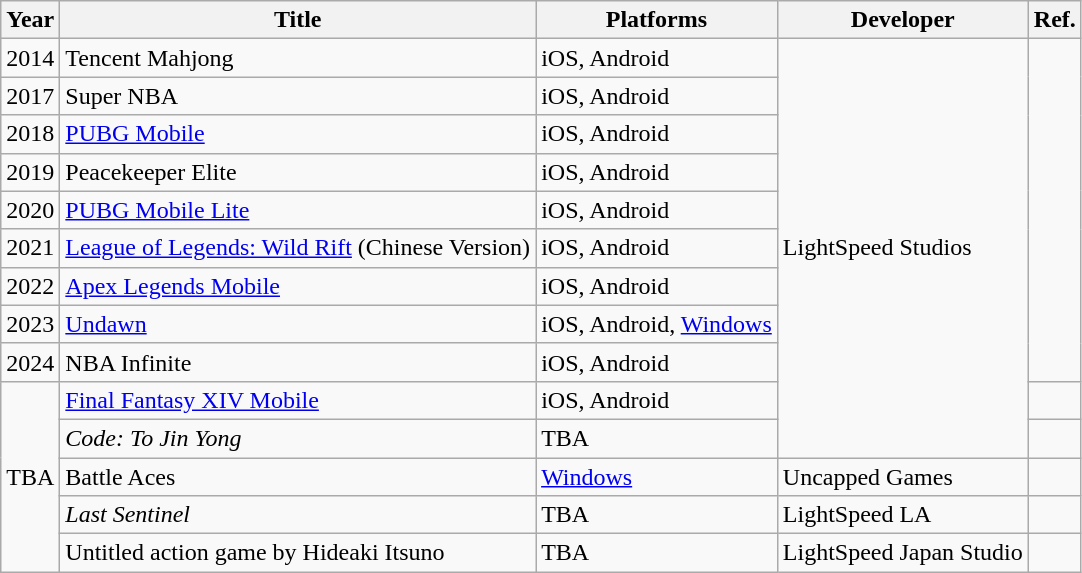<table class="wikitable">
<tr>
<th>Year</th>
<th>Title</th>
<th>Platforms</th>
<th>Developer</th>
<th>Ref.</th>
</tr>
<tr>
<td>2014</td>
<td>Tencent Mahjong</td>
<td>iOS, Android</td>
<td rowspan="11">LightSpeed Studios</td>
<td rowspan="9"></td>
</tr>
<tr>
<td>2017</td>
<td>Super NBA</td>
<td>iOS, Android</td>
</tr>
<tr>
<td>2018</td>
<td><a href='#'>PUBG Mobile</a></td>
<td>iOS, Android</td>
</tr>
<tr>
<td>2019</td>
<td>Peacekeeper Elite</td>
<td>iOS, Android</td>
</tr>
<tr>
<td>2020</td>
<td><a href='#'>PUBG Mobile Lite</a></td>
<td>iOS, Android</td>
</tr>
<tr>
<td>2021</td>
<td><a href='#'>League of Legends: Wild Rift</a> (Chinese Version)</td>
<td>iOS, Android</td>
</tr>
<tr>
<td>2022</td>
<td><a href='#'>Apex Legends Mobile</a></td>
<td>iOS, Android</td>
</tr>
<tr>
<td>2023</td>
<td><a href='#'>Undawn</a></td>
<td>iOS, Android, <a href='#'>Windows</a></td>
</tr>
<tr>
<td>2024</td>
<td>NBA Infinite</td>
<td>iOS, Android</td>
</tr>
<tr>
<td rowspan="5">TBA</td>
<td><a href='#'>Final Fantasy XIV Mobile</a></td>
<td>iOS, Android</td>
<td></td>
</tr>
<tr>
<td><em>Code: To Jin Yong</em></td>
<td>TBA</td>
<td></td>
</tr>
<tr>
<td>Battle Aces</td>
<td><a href='#'>Windows</a></td>
<td>Uncapped Games</td>
<td></td>
</tr>
<tr>
<td><em>Last Sentinel</em></td>
<td>TBA</td>
<td>LightSpeed LA</td>
<td></td>
</tr>
<tr>
<td>Untitled action game by Hideaki Itsuno</td>
<td>TBA</td>
<td>LightSpeed Japan  Studio</td>
<td></td>
</tr>
</table>
